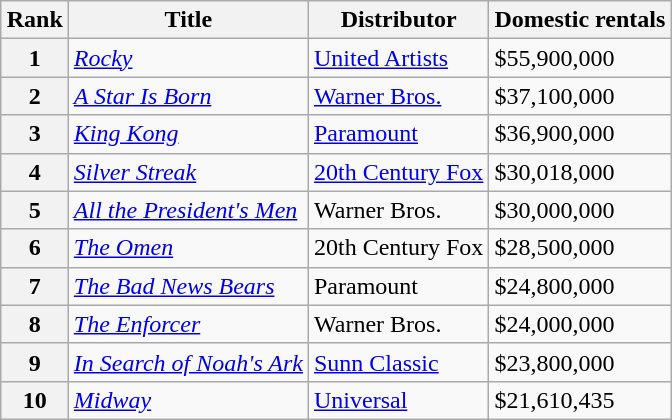<table class="wikitable sortable" style="margin:auto; margin:auto;">
<tr>
<th>Rank</th>
<th>Title</th>
<th>Distributor</th>
<th>Domestic rentals</th>
</tr>
<tr>
<th style="text-align:center;">1</th>
<td><em><a href='#'>Rocky</a></em></td>
<td><a href='#'>United Artists</a></td>
<td>$55,900,000</td>
</tr>
<tr>
<th style="text-align:center;">2</th>
<td><em><a href='#'>A Star Is Born</a></em></td>
<td><a href='#'>Warner Bros.</a></td>
<td>$37,100,000</td>
</tr>
<tr>
<th style="text-align:center;">3</th>
<td><em><a href='#'>King Kong</a></em></td>
<td><a href='#'>Paramount</a></td>
<td>$36,900,000</td>
</tr>
<tr>
<th style="text-align:center;">4</th>
<td><em><a href='#'>Silver Streak</a></em></td>
<td><a href='#'>20th Century Fox</a></td>
<td>$30,018,000</td>
</tr>
<tr>
<th style="text-align:center;">5</th>
<td><em><a href='#'>All the President's Men</a></em></td>
<td>Warner Bros.</td>
<td>$30,000,000</td>
</tr>
<tr>
<th style="text-align:center;">6</th>
<td><em><a href='#'>The Omen</a></em></td>
<td>20th Century Fox</td>
<td>$28,500,000</td>
</tr>
<tr>
<th style="text-align:center;">7</th>
<td><em><a href='#'>The Bad News Bears</a></em></td>
<td>Paramount</td>
<td>$24,800,000</td>
</tr>
<tr>
<th style="text-align:center;">8</th>
<td><em><a href='#'>The Enforcer</a></em></td>
<td>Warner Bros.</td>
<td>$24,000,000</td>
</tr>
<tr>
<th style="text-align:center;">9</th>
<td><em><a href='#'>In Search of Noah's Ark</a></em></td>
<td><a href='#'>Sunn Classic</a></td>
<td>$23,800,000</td>
</tr>
<tr>
<th style="text-align:center;">10</th>
<td><em><a href='#'>Midway</a></em></td>
<td><a href='#'>Universal</a></td>
<td>$21,610,435</td>
</tr>
</table>
